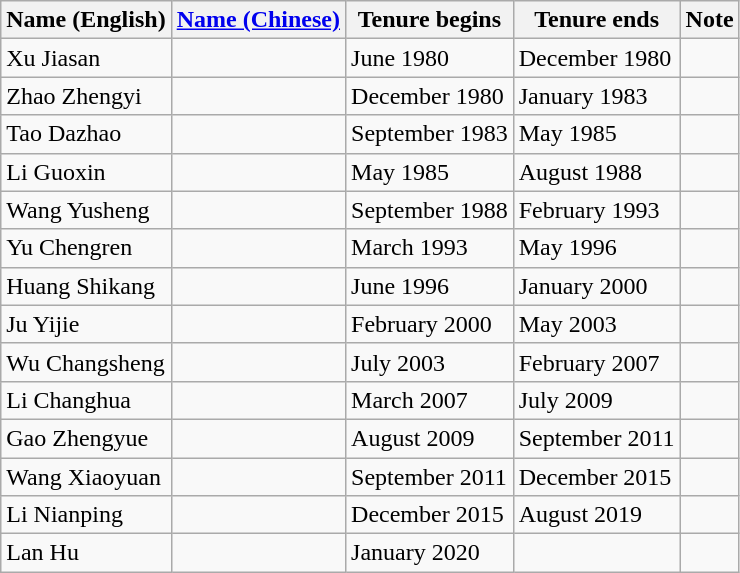<table class="wikitable">
<tr>
<th>Name (English)</th>
<th><a href='#'>Name (Chinese)</a></th>
<th>Tenure begins</th>
<th>Tenure ends</th>
<th>Note</th>
</tr>
<tr>
<td>Xu Jiasan</td>
<td></td>
<td>June 1980</td>
<td>December 1980</td>
<td></td>
</tr>
<tr>
<td>Zhao Zhengyi</td>
<td></td>
<td>December 1980</td>
<td>January 1983</td>
<td></td>
</tr>
<tr>
<td>Tao Dazhao</td>
<td></td>
<td>September 1983</td>
<td>May 1985</td>
<td></td>
</tr>
<tr>
<td>Li Guoxin</td>
<td></td>
<td>May 1985</td>
<td>August 1988</td>
<td></td>
</tr>
<tr>
<td>Wang Yusheng</td>
<td></td>
<td>September 1988</td>
<td>February 1993</td>
<td></td>
</tr>
<tr>
<td>Yu Chengren</td>
<td></td>
<td>March 1993</td>
<td>May 1996</td>
<td></td>
</tr>
<tr>
<td>Huang Shikang</td>
<td></td>
<td>June 1996</td>
<td>January 2000</td>
<td></td>
</tr>
<tr>
<td>Ju Yijie</td>
<td></td>
<td>February 2000</td>
<td>May 2003</td>
<td></td>
</tr>
<tr>
<td>Wu Changsheng</td>
<td></td>
<td>July 2003</td>
<td>February 2007</td>
<td></td>
</tr>
<tr>
<td>Li Changhua</td>
<td></td>
<td>March 2007</td>
<td>July 2009</td>
<td></td>
</tr>
<tr>
<td>Gao Zhengyue</td>
<td></td>
<td>August 2009</td>
<td>September 2011</td>
<td></td>
</tr>
<tr>
<td>Wang Xiaoyuan</td>
<td></td>
<td>September 2011</td>
<td>December 2015</td>
<td></td>
</tr>
<tr>
<td>Li Nianping</td>
<td></td>
<td>December 2015</td>
<td>August 2019</td>
<td></td>
</tr>
<tr>
<td>Lan Hu</td>
<td></td>
<td>January 2020</td>
<td></td>
<td></td>
</tr>
</table>
